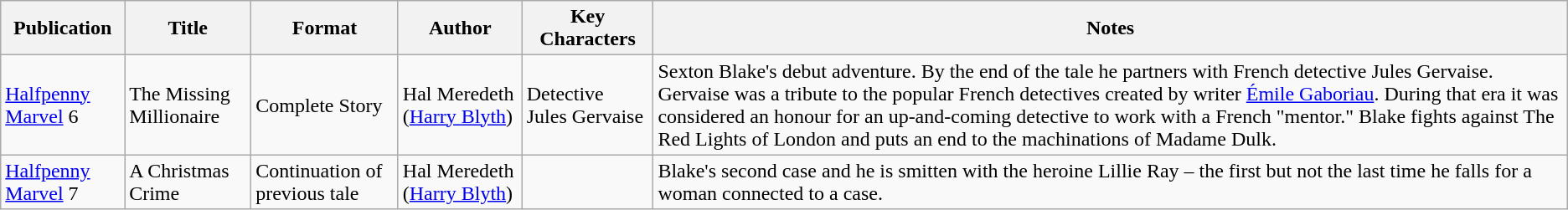<table class="wikitable">
<tr>
<th>Publication</th>
<th>Title</th>
<th>Format</th>
<th>Author</th>
<th>Key Characters</th>
<th>Notes</th>
</tr>
<tr>
<td><a href='#'>Halfpenny Marvel</a> 6</td>
<td>The Missing Millionaire</td>
<td>Complete Story</td>
<td>Hal Meredeth (<a href='#'>Harry Blyth</a>)</td>
<td>Detective Jules Gervaise</td>
<td>Sexton Blake's debut adventure. By the end of the tale he partners with French detective Jules Gervaise. Gervaise was a tribute to the popular French detectives created by writer <a href='#'>Émile Gaboriau</a>. During that era it was considered an honour for an up-and-coming detective to work with a French "mentor." Blake fights against The Red Lights of London and puts an end to the machinations of Madame Dulk.</td>
</tr>
<tr>
<td><a href='#'>Halfpenny Marvel</a> 7</td>
<td>A Christmas Crime</td>
<td>Continuation of previous tale</td>
<td>Hal Meredeth (<a href='#'>Harry Blyth</a>)</td>
<td></td>
<td>Blake's second case and he is smitten with the heroine Lillie Ray – the first but not the last time he falls for a woman connected to a case.</td>
</tr>
</table>
